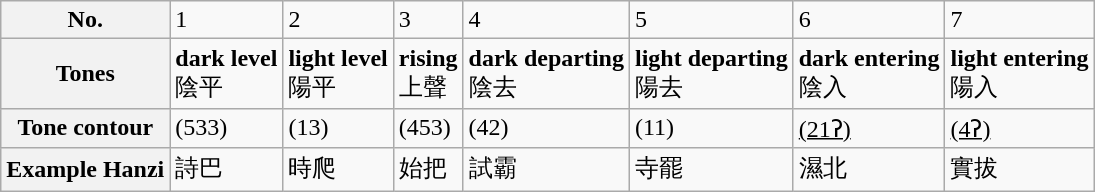<table class="wikitable">
<tr>
<th>No.</th>
<td>1</td>
<td>2</td>
<td>3</td>
<td>4</td>
<td>5</td>
<td>6</td>
<td>7</td>
</tr>
<tr>
<th>Tones</th>
<td><strong>dark level</strong><br>陰平</td>
<td><strong>light level</strong><br>陽平</td>
<td><strong>rising</strong><br>上聲</td>
<td><strong>dark departing</strong><br>陰去</td>
<td><strong>light departing</strong><br>陽去</td>
<td><strong>dark entering</strong><br>陰入</td>
<td><strong>light entering</strong><br>陽入</td>
</tr>
<tr>
<th>Tone contour</th>
<td> (533)</td>
<td> (13)</td>
<td> (453)</td>
<td> (42)</td>
<td> (11)</td>
<td> <u>(21ʔ)</u></td>
<td> <u>(4ʔ)</u></td>
</tr>
<tr>
<th>Example Hanzi</th>
<td>詩巴</td>
<td>時爬</td>
<td>始把</td>
<td>試霸</td>
<td>寺罷</td>
<td>濕北</td>
<td>實拔</td>
</tr>
</table>
